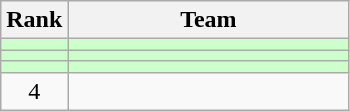<table class=wikitable style="text-align:center;">
<tr>
<th>Rank</th>
<th width=180>Team</th>
</tr>
<tr bgcolor=#CCFFCC>
<td></td>
<td align=left></td>
</tr>
<tr bgcolor=#CCFFCC>
<td></td>
<td align=left></td>
</tr>
<tr bgcolor=#CCFFCC>
<td></td>
<td align=left></td>
</tr>
<tr>
<td>4</td>
<td align=left></td>
</tr>
</table>
